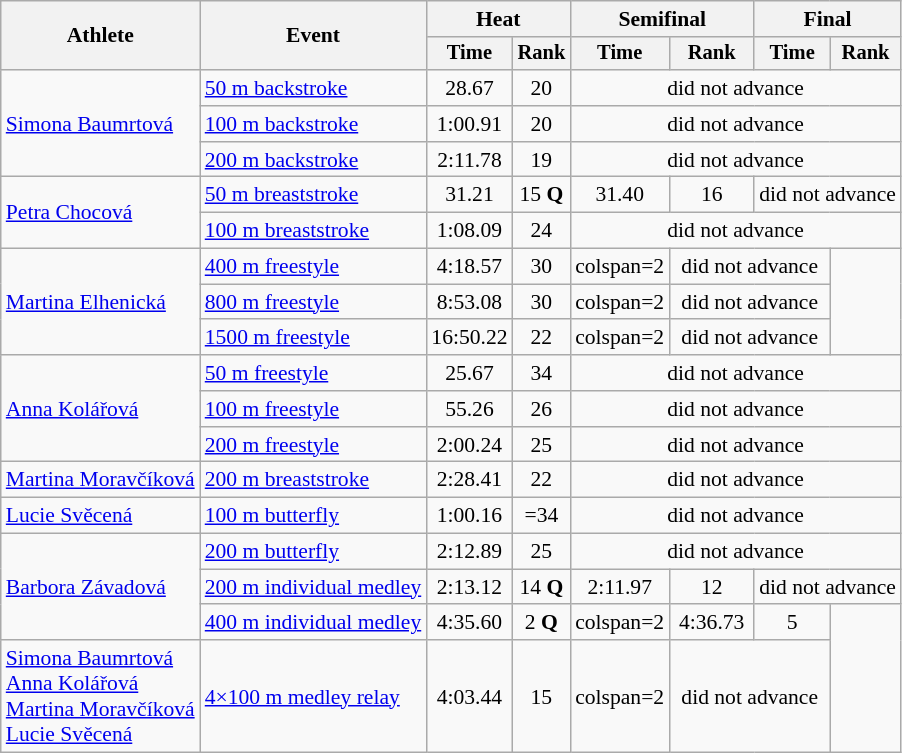<table class=wikitable style="font-size:90%">
<tr>
<th rowspan="2">Athlete</th>
<th rowspan="2">Event</th>
<th colspan="2">Heat</th>
<th colspan="2">Semifinal</th>
<th colspan="2">Final</th>
</tr>
<tr style="font-size:95%">
<th>Time</th>
<th>Rank</th>
<th>Time</th>
<th>Rank</th>
<th>Time</th>
<th>Rank</th>
</tr>
<tr align=center>
<td align=left rowspan=3><a href='#'>Simona Baumrtová</a></td>
<td align=left><a href='#'>50 m backstroke</a></td>
<td>28.67</td>
<td>20</td>
<td colspan=4>did not advance</td>
</tr>
<tr align=center>
<td align=left><a href='#'>100 m backstroke</a></td>
<td>1:00.91</td>
<td>20</td>
<td colspan=4>did not advance</td>
</tr>
<tr align=center>
<td align=left><a href='#'>200 m backstroke</a></td>
<td>2:11.78</td>
<td>19</td>
<td colspan=4>did not advance</td>
</tr>
<tr align=center>
<td align=left rowspan=2><a href='#'>Petra Chocová</a></td>
<td align=left><a href='#'>50 m breaststroke</a></td>
<td>31.21</td>
<td>15 <strong>Q</strong></td>
<td>31.40</td>
<td>16</td>
<td colspan=2>did not advance</td>
</tr>
<tr align=center>
<td align=left><a href='#'>100 m breaststroke</a></td>
<td>1:08.09</td>
<td>24</td>
<td colspan=4>did not advance</td>
</tr>
<tr align=center>
<td align=left rowspan=3><a href='#'>Martina Elhenická</a></td>
<td align=left><a href='#'>400 m freestyle</a></td>
<td>4:18.57</td>
<td>30</td>
<td>colspan=2 </td>
<td colspan=2>did not advance</td>
</tr>
<tr align=center>
<td align=left><a href='#'>800 m freestyle</a></td>
<td>8:53.08</td>
<td>30</td>
<td>colspan=2 </td>
<td colspan=2>did not advance</td>
</tr>
<tr align=center>
<td align=left><a href='#'>1500 m freestyle</a></td>
<td>16:50.22</td>
<td>22</td>
<td>colspan=2 </td>
<td colspan=2>did not advance</td>
</tr>
<tr align=center>
<td align=left rowspan=3><a href='#'>Anna Kolářová</a></td>
<td align=left><a href='#'>50 m freestyle</a></td>
<td>25.67</td>
<td>34</td>
<td colspan=4>did not advance</td>
</tr>
<tr align=center>
<td align=left><a href='#'>100 m freestyle</a></td>
<td>55.26</td>
<td>26</td>
<td colspan=4>did not advance</td>
</tr>
<tr align=center>
<td align=left><a href='#'>200 m freestyle</a></td>
<td>2:00.24</td>
<td>25</td>
<td colspan=4>did not advance</td>
</tr>
<tr align=center>
<td align=left><a href='#'>Martina Moravčíková</a></td>
<td align=left><a href='#'>200 m breaststroke</a></td>
<td>2:28.41</td>
<td>22</td>
<td colspan=4>did not advance</td>
</tr>
<tr align=center>
<td align=left><a href='#'>Lucie Svěcená</a></td>
<td align=left><a href='#'>100 m butterfly</a></td>
<td>1:00.16</td>
<td>=34</td>
<td colspan=4>did not advance</td>
</tr>
<tr align=center>
<td align=left rowspan=3><a href='#'>Barbora Závadová</a></td>
<td align=left><a href='#'>200 m butterfly</a></td>
<td>2:12.89</td>
<td>25</td>
<td colspan=4>did not advance</td>
</tr>
<tr align=center>
<td align=left><a href='#'>200 m individual medley</a></td>
<td>2:13.12</td>
<td>14 <strong>Q</strong></td>
<td>2:11.97</td>
<td>12</td>
<td colspan=2>did not advance</td>
</tr>
<tr align=center>
<td align=left><a href='#'>400 m individual medley</a></td>
<td>4:35.60</td>
<td>2 <strong>Q</strong></td>
<td>colspan=2 </td>
<td>4:36.73</td>
<td>5</td>
</tr>
<tr align=center>
<td align=left><a href='#'>Simona Baumrtová</a><br><a href='#'>Anna Kolářová</a><br><a href='#'>Martina Moravčíková</a><br><a href='#'>Lucie Svěcená</a></td>
<td align=left><a href='#'>4×100 m medley relay</a></td>
<td>4:03.44</td>
<td>15</td>
<td>colspan=2 </td>
<td colspan=2>did not advance</td>
</tr>
</table>
